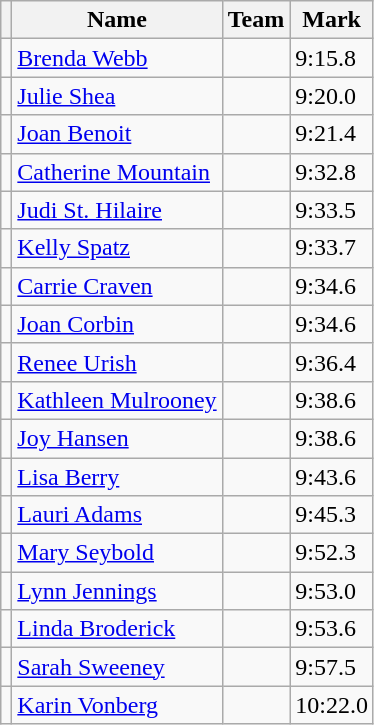<table class=wikitable>
<tr>
<th></th>
<th>Name</th>
<th>Team</th>
<th>Mark</th>
</tr>
<tr>
<td></td>
<td><a href='#'>Brenda Webb</a></td>
<td></td>
<td>9:15.8</td>
</tr>
<tr>
<td></td>
<td><a href='#'>Julie Shea</a></td>
<td></td>
<td>9:20.0</td>
</tr>
<tr>
<td></td>
<td><a href='#'>Joan Benoit</a></td>
<td></td>
<td>9:21.4</td>
</tr>
<tr>
<td></td>
<td><a href='#'>Catherine Mountain</a></td>
<td></td>
<td>9:32.8</td>
</tr>
<tr>
<td></td>
<td><a href='#'>Judi St. Hilaire</a></td>
<td></td>
<td>9:33.5</td>
</tr>
<tr>
<td></td>
<td><a href='#'>Kelly Spatz</a></td>
<td></td>
<td>9:33.7</td>
</tr>
<tr>
<td></td>
<td><a href='#'>Carrie Craven</a></td>
<td></td>
<td>9:34.6</td>
</tr>
<tr>
<td></td>
<td><a href='#'>Joan Corbin</a></td>
<td></td>
<td>9:34.6</td>
</tr>
<tr>
<td></td>
<td><a href='#'>Renee Urish</a></td>
<td></td>
<td>9:36.4</td>
</tr>
<tr>
<td></td>
<td><a href='#'>Kathleen Mulrooney</a></td>
<td></td>
<td>9:38.6</td>
</tr>
<tr>
<td></td>
<td><a href='#'>Joy Hansen</a></td>
<td></td>
<td>9:38.6</td>
</tr>
<tr>
<td></td>
<td><a href='#'>Lisa Berry</a></td>
<td></td>
<td>9:43.6</td>
</tr>
<tr>
<td></td>
<td><a href='#'>Lauri Adams</a></td>
<td></td>
<td>9:45.3</td>
</tr>
<tr>
<td></td>
<td><a href='#'>Mary Seybold</a></td>
<td></td>
<td>9:52.3</td>
</tr>
<tr>
<td></td>
<td><a href='#'>Lynn Jennings</a></td>
<td></td>
<td>9:53.0</td>
</tr>
<tr>
<td></td>
<td><a href='#'>Linda Broderick</a></td>
<td></td>
<td>9:53.6</td>
</tr>
<tr>
<td></td>
<td><a href='#'>Sarah Sweeney</a></td>
<td></td>
<td>9:57.5</td>
</tr>
<tr>
<td></td>
<td><a href='#'>Karin Vonberg</a></td>
<td></td>
<td>10:22.0</td>
</tr>
</table>
